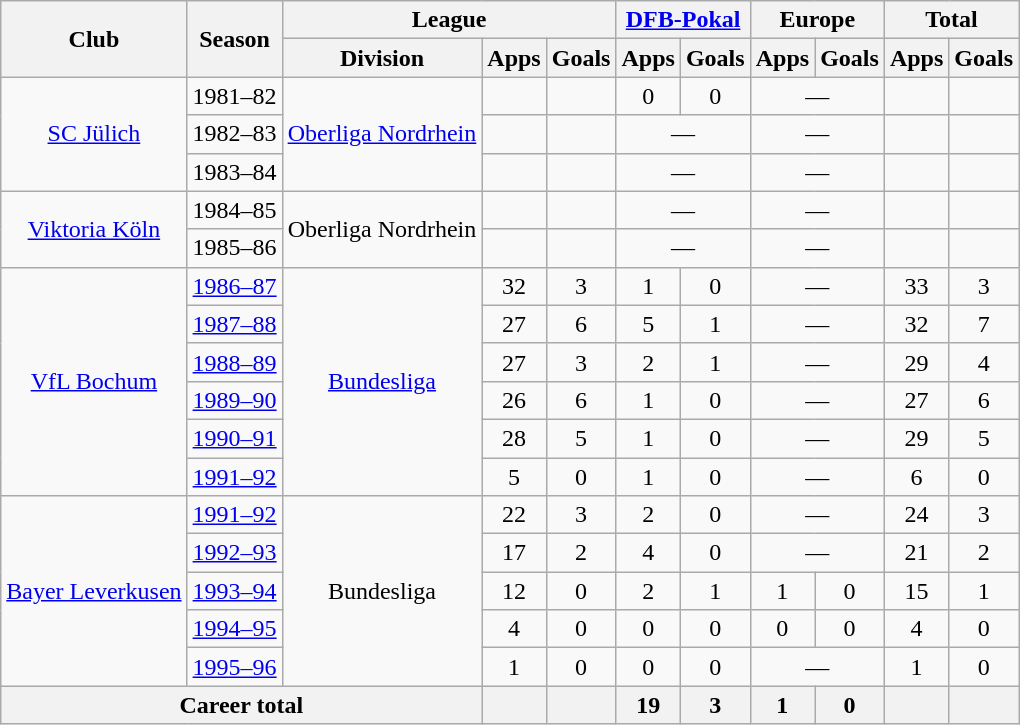<table class="wikitable" style="text-align:center">
<tr>
<th rowspan="2">Club</th>
<th rowspan="2">Season</th>
<th colspan="3">League</th>
<th colspan="2"><a href='#'>DFB-Pokal</a></th>
<th colspan="2">Europe</th>
<th colspan="2">Total</th>
</tr>
<tr>
<th>Division</th>
<th>Apps</th>
<th>Goals</th>
<th>Apps</th>
<th>Goals</th>
<th>Apps</th>
<th>Goals</th>
<th>Apps</th>
<th>Goals</th>
</tr>
<tr>
<td rowspan="3"><a href='#'>SC Jülich</a></td>
<td>1981–82</td>
<td rowspan="3"><a href='#'>Oberliga Nordrhein</a></td>
<td></td>
<td></td>
<td>0</td>
<td>0</td>
<td colspan="2">—</td>
<td></td>
<td></td>
</tr>
<tr>
<td>1982–83</td>
<td></td>
<td></td>
<td colspan="2">—</td>
<td colspan="2">—</td>
<td></td>
<td></td>
</tr>
<tr>
<td>1983–84</td>
<td></td>
<td></td>
<td colspan="2">—</td>
<td colspan="2">—</td>
<td></td>
<td></td>
</tr>
<tr>
<td rowspan="2"><a href='#'>Viktoria Köln</a></td>
<td>1984–85</td>
<td rowspan="2">Oberliga Nordrhein</td>
<td></td>
<td></td>
<td colspan="2">—</td>
<td colspan="2">—</td>
<td></td>
<td></td>
</tr>
<tr>
<td>1985–86</td>
<td></td>
<td></td>
<td colspan="2">—</td>
<td colspan="2">—</td>
<td></td>
<td></td>
</tr>
<tr>
<td rowspan="6"><a href='#'>VfL Bochum</a></td>
<td><a href='#'>1986–87</a></td>
<td rowspan="6"><a href='#'>Bundesliga</a></td>
<td>32</td>
<td>3</td>
<td>1</td>
<td>0</td>
<td colspan="2">—</td>
<td>33</td>
<td>3</td>
</tr>
<tr>
<td><a href='#'>1987–88</a></td>
<td>27</td>
<td>6</td>
<td>5</td>
<td>1</td>
<td colspan="2">—</td>
<td>32</td>
<td>7</td>
</tr>
<tr>
<td><a href='#'>1988–89</a></td>
<td>27</td>
<td>3</td>
<td>2</td>
<td>1</td>
<td colspan="2">—</td>
<td>29</td>
<td>4</td>
</tr>
<tr>
<td><a href='#'>1989–90</a></td>
<td>26</td>
<td>6</td>
<td>1</td>
<td>0</td>
<td colspan="2">—</td>
<td>27</td>
<td>6</td>
</tr>
<tr>
<td><a href='#'>1990–91</a></td>
<td>28</td>
<td>5</td>
<td>1</td>
<td>0</td>
<td colspan="2">—</td>
<td>29</td>
<td>5</td>
</tr>
<tr>
<td><a href='#'>1991–92</a></td>
<td>5</td>
<td>0</td>
<td>1</td>
<td>0</td>
<td colspan="2">—</td>
<td>6</td>
<td>0</td>
</tr>
<tr>
<td rowspan="5"><a href='#'>Bayer Leverkusen</a></td>
<td><a href='#'>1991–92</a></td>
<td rowspan="5">Bundesliga</td>
<td>22</td>
<td>3</td>
<td>2</td>
<td>0</td>
<td colspan="2">—</td>
<td>24</td>
<td>3</td>
</tr>
<tr>
<td><a href='#'>1992–93</a></td>
<td>17</td>
<td>2</td>
<td>4</td>
<td>0</td>
<td colspan="2">—</td>
<td>21</td>
<td>2</td>
</tr>
<tr>
<td><a href='#'>1993–94</a></td>
<td>12</td>
<td>0</td>
<td>2</td>
<td>1</td>
<td>1</td>
<td>0</td>
<td>15</td>
<td>1</td>
</tr>
<tr>
<td><a href='#'>1994–95</a></td>
<td>4</td>
<td>0</td>
<td>0</td>
<td>0</td>
<td>0</td>
<td>0</td>
<td>4</td>
<td>0</td>
</tr>
<tr>
<td><a href='#'>1995–96</a></td>
<td>1</td>
<td>0</td>
<td>0</td>
<td>0</td>
<td colspan="2">—</td>
<td>1</td>
<td>0</td>
</tr>
<tr>
<th colspan="3">Career total</th>
<th></th>
<th></th>
<th>19</th>
<th>3</th>
<th>1</th>
<th>0</th>
<th></th>
<th></th>
</tr>
</table>
